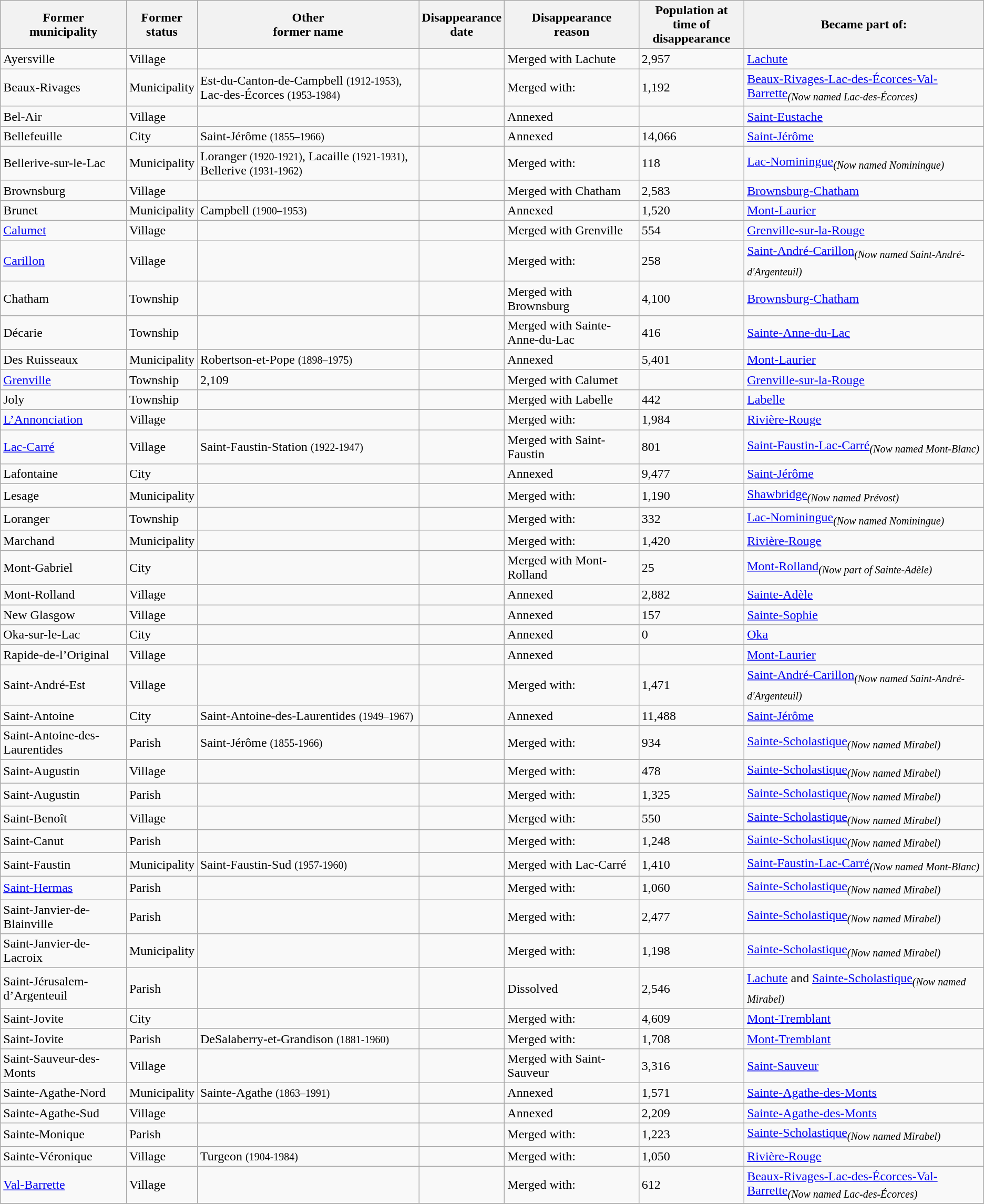<table class="wikitable sortable">
<tr>
<th>Former<br>municipality</th>
<th>Former<br>status</th>
<th>Other<br>former name</th>
<th>Disappearance<br>date</th>
<th>Disappearance<br>reason</th>
<th>Population at<br>time of disappearance</th>
<th>Became part of:</th>
</tr>
<tr ->
<td>Ayersville</td>
<td>Village</td>
<td> </td>
<td></td>
<td>Merged with Lachute</td>
<td>2,957</td>
<td><a href='#'>Lachute</a></td>
</tr>
<tr ->
<td>Beaux-Rivages</td>
<td>Municipality</td>
<td>Est-du-Canton-de-Campbell <small>(1912-1953)</small>, Lac-des-Écorces <small>(1953-1984)</small></td>
<td></td>
<td>Merged with: <br></td>
<td>1,192</td>
<td><a href='#'>Beaux-Rivages-Lac-des-Écorces-Val-Barrette</a><sub><em>(Now named Lac-des-Écorces)</em></sub></td>
</tr>
<tr ->
<td>Bel-Air</td>
<td>Village</td>
<td> </td>
<td></td>
<td>Annexed</td>
<td> </td>
<td><a href='#'>Saint-Eustache</a></td>
</tr>
<tr ->
<td>Bellefeuille</td>
<td>City</td>
<td>Saint-Jérôme <small>(1855–1966)</small></td>
<td></td>
<td>Annexed</td>
<td>14,066</td>
<td><a href='#'>Saint-Jérôme</a></td>
</tr>
<tr ->
<td>Bellerive-sur-le-Lac</td>
<td>Municipality</td>
<td>Loranger <small>(1920-1921)</small>, Lacaille <small>(1921-1931)</small>, Bellerive <small>(1931-1962)</small></td>
<td></td>
<td>Merged with: <br></td>
<td>118</td>
<td><a href='#'>Lac-Nominingue</a><sub><em>(Now named Nominingue)</em></sub></td>
</tr>
<tr ->
<td>Brownsburg</td>
<td>Village</td>
<td> </td>
<td></td>
<td>Merged with Chatham</td>
<td>2,583</td>
<td><a href='#'>Brownsburg-Chatham</a></td>
</tr>
<tr ->
<td>Brunet</td>
<td>Municipality</td>
<td>Campbell <small>(1900–1953)</small></td>
<td></td>
<td>Annexed</td>
<td>1,520</td>
<td><a href='#'>Mont-Laurier</a></td>
</tr>
<tr ->
<td><a href='#'>Calumet</a></td>
<td>Village</td>
<td> </td>
<td></td>
<td>Merged with Grenville</td>
<td>554</td>
<td><a href='#'>Grenville-sur-la-Rouge</a></td>
</tr>
<tr ->
<td><a href='#'>Carillon</a></td>
<td>Village</td>
<td> </td>
<td></td>
<td>Merged with: <br></td>
<td>258</td>
<td><a href='#'>Saint-André-Carillon</a><sub><em>(Now named Saint-André-d'Argenteuil)</em></sub></td>
</tr>
<tr ->
<td>Chatham</td>
<td>Township</td>
<td> </td>
<td></td>
<td>Merged with Brownsburg</td>
<td>4,100</td>
<td><a href='#'>Brownsburg-Chatham</a></td>
</tr>
<tr ->
<td>Décarie</td>
<td>Township</td>
<td> </td>
<td></td>
<td>Merged with Sainte-Anne-du-Lac</td>
<td>416</td>
<td><a href='#'>Sainte-Anne-du-Lac</a></td>
</tr>
<tr ->
<td>Des Ruisseaux</td>
<td>Municipality</td>
<td>Robertson-et-Pope <small>(1898–1975)</small></td>
<td></td>
<td>Annexed</td>
<td>5,401</td>
<td><a href='#'>Mont-Laurier</a></td>
</tr>
<tr ->
<td><a href='#'>Grenville</a></td>
<td>Township</td>
<td>2,109</td>
<td></td>
<td>Merged with Calumet</td>
<td> </td>
<td><a href='#'>Grenville-sur-la-Rouge</a></td>
</tr>
<tr ->
<td>Joly</td>
<td>Township</td>
<td> </td>
<td></td>
<td>Merged with Labelle</td>
<td>442</td>
<td><a href='#'>Labelle</a></td>
</tr>
<tr ->
<td><a href='#'>L’Annonciation</a></td>
<td>Village</td>
<td> </td>
<td></td>
<td>Merged with: <br></td>
<td>1,984</td>
<td><a href='#'>Rivière-Rouge</a></td>
</tr>
<tr ->
<td><a href='#'>Lac-Carré</a></td>
<td>Village</td>
<td>Saint-Faustin-Station <small>(1922-1947)</small></td>
<td></td>
<td>Merged with Saint-Faustin</td>
<td>801</td>
<td><a href='#'>Saint-Faustin-Lac-Carré</a><sub><em>(Now named Mont-Blanc)</em></sub></td>
</tr>
<tr ->
<td>Lafontaine</td>
<td>City</td>
<td> </td>
<td></td>
<td>Annexed</td>
<td>9,477</td>
<td><a href='#'>Saint-Jérôme</a></td>
</tr>
<tr ->
<td>Lesage</td>
<td>Municipality</td>
<td> </td>
<td></td>
<td>Merged with: <br></td>
<td>1,190</td>
<td><a href='#'>Shawbridge</a><sub><em>(Now named Prévost)</em></sub></td>
</tr>
<tr ->
<td>Loranger</td>
<td>Township</td>
<td> </td>
<td></td>
<td>Merged with: <br></td>
<td>332</td>
<td><a href='#'>Lac-Nominingue</a><sub><em>(Now named Nominingue)</em></sub></td>
</tr>
<tr ->
<td>Marchand</td>
<td>Municipality</td>
<td> </td>
<td></td>
<td>Merged with: <br></td>
<td>1,420</td>
<td><a href='#'>Rivière-Rouge</a></td>
</tr>
<tr ->
<td>Mont-Gabriel</td>
<td>City</td>
<td> </td>
<td></td>
<td>Merged with Mont-Rolland</td>
<td>25</td>
<td><a href='#'>Mont-Rolland</a><sub><em>(Now part of Sainte-Adèle)</em></sub></td>
</tr>
<tr ->
<td>Mont-Rolland</td>
<td>Village</td>
<td> </td>
<td></td>
<td>Annexed</td>
<td>2,882</td>
<td><a href='#'>Sainte-Adèle</a></td>
</tr>
<tr ->
<td>New Glasgow</td>
<td>Village</td>
<td> </td>
<td></td>
<td>Annexed</td>
<td>157</td>
<td><a href='#'>Sainte-Sophie</a></td>
</tr>
<tr ->
<td>Oka-sur-le-Lac</td>
<td>City</td>
<td> </td>
<td></td>
<td>Annexed</td>
<td>0</td>
<td><a href='#'>Oka</a></td>
</tr>
<tr ->
<td>Rapide-de-l’Original</td>
<td>Village</td>
<td> </td>
<td></td>
<td>Annexed</td>
<td> </td>
<td><a href='#'>Mont-Laurier</a></td>
</tr>
<tr ->
<td>Saint-André-Est</td>
<td>Village</td>
<td> </td>
<td></td>
<td>Merged with: <br></td>
<td>1,471</td>
<td><a href='#'>Saint-André-Carillon</a><sub><em>(Now named Saint-André-d'Argenteuil)</em></sub></td>
</tr>
<tr ->
<td>Saint-Antoine</td>
<td>City</td>
<td>Saint-Antoine-des-Laurentides <small>(1949–1967)</small></td>
<td></td>
<td>Annexed</td>
<td>11,488</td>
<td><a href='#'>Saint-Jérôme</a></td>
</tr>
<tr ->
<td>Saint-Antoine-des-Laurentides</td>
<td>Parish</td>
<td>Saint-Jérôme <small>(1855-1966)</small></td>
<td></td>
<td>Merged with: <br></td>
<td>934</td>
<td><a href='#'>Sainte-Scholastique</a><sub><em>(Now named Mirabel)</em></sub></td>
</tr>
<tr ->
<td>Saint-Augustin</td>
<td>Village</td>
<td> </td>
<td></td>
<td>Merged with: <br></td>
<td>478</td>
<td><a href='#'>Sainte-Scholastique</a><sub><em>(Now named Mirabel)</em></sub></td>
</tr>
<tr ->
<td>Saint-Augustin</td>
<td>Parish</td>
<td> </td>
<td></td>
<td>Merged with: <br></td>
<td>1,325</td>
<td><a href='#'>Sainte-Scholastique</a><sub><em>(Now named Mirabel)</em></sub></td>
</tr>
<tr ->
<td>Saint-Benoît</td>
<td>Village</td>
<td> </td>
<td></td>
<td>Merged with: <br></td>
<td>550</td>
<td><a href='#'>Sainte-Scholastique</a><sub><em>(Now named Mirabel)</em></sub></td>
</tr>
<tr ->
<td>Saint-Canut</td>
<td>Parish</td>
<td> </td>
<td></td>
<td>Merged with: <br></td>
<td>1,248</td>
<td><a href='#'>Sainte-Scholastique</a><sub><em>(Now named Mirabel)</em></sub></td>
</tr>
<tr ->
<td>Saint-Faustin</td>
<td>Municipality</td>
<td>Saint-Faustin-Sud <small>(1957-1960)</small></td>
<td></td>
<td>Merged with Lac-Carré</td>
<td>1,410</td>
<td><a href='#'>Saint-Faustin-Lac-Carré</a><sub><em>(Now named Mont-Blanc)</em></sub></td>
</tr>
<tr ->
<td><a href='#'>Saint-Hermas</a></td>
<td>Parish</td>
<td> </td>
<td></td>
<td>Merged with: <br></td>
<td>1,060</td>
<td><a href='#'>Sainte-Scholastique</a><sub><em>(Now named Mirabel)</em></sub></td>
</tr>
<tr ->
<td>Saint-Janvier-de-Blainville</td>
<td>Parish</td>
<td> </td>
<td></td>
<td>Merged with: <br></td>
<td>2,477</td>
<td><a href='#'>Sainte-Scholastique</a><sub><em>(Now named Mirabel)</em></sub></td>
</tr>
<tr ->
<td>Saint-Janvier-de-Lacroix</td>
<td>Municipality</td>
<td> </td>
<td></td>
<td>Merged with: <br></td>
<td>1,198</td>
<td><a href='#'>Sainte-Scholastique</a><sub><em>(Now named Mirabel)</em></sub></td>
</tr>
<tr ->
<td>Saint-Jérusalem-d’Argenteuil</td>
<td>Parish</td>
<td> </td>
<td></td>
<td>Dissolved</td>
<td>2,546</td>
<td><a href='#'>Lachute</a> and <a href='#'>Sainte-Scholastique</a><sub><em>(Now named Mirabel)</em></sub></td>
</tr>
<tr ->
<td>Saint-Jovite</td>
<td>City</td>
<td> </td>
<td></td>
<td>Merged with: <br></td>
<td>4,609</td>
<td><a href='#'>Mont-Tremblant</a></td>
</tr>
<tr ->
<td>Saint-Jovite</td>
<td>Parish</td>
<td>DeSalaberry-et-Grandison <small>(1881-1960)</small></td>
<td></td>
<td>Merged with: <br></td>
<td>1,708</td>
<td><a href='#'>Mont-Tremblant</a></td>
</tr>
<tr ->
<td>Saint-Sauveur-des-Monts</td>
<td>Village</td>
<td> </td>
<td></td>
<td>Merged with Saint-Sauveur</td>
<td>3,316</td>
<td><a href='#'>Saint-Sauveur</a></td>
</tr>
<tr ->
<td>Sainte-Agathe-Nord</td>
<td>Municipality</td>
<td>Sainte-Agathe <small>(1863–1991)</small></td>
<td></td>
<td>Annexed</td>
<td>1,571</td>
<td><a href='#'>Sainte-Agathe-des-Monts</a></td>
</tr>
<tr ->
<td>Sainte-Agathe-Sud</td>
<td>Village</td>
<td> </td>
<td></td>
<td>Annexed</td>
<td>2,209</td>
<td><a href='#'>Sainte-Agathe-des-Monts</a></td>
</tr>
<tr ->
<td>Sainte-Monique</td>
<td>Parish</td>
<td> </td>
<td></td>
<td>Merged with: <br></td>
<td>1,223</td>
<td><a href='#'>Sainte-Scholastique</a><sub><em>(Now named Mirabel)</em></sub></td>
</tr>
<tr ->
<td>Sainte-Véronique</td>
<td>Village</td>
<td>Turgeon <small>(1904-1984)</small></td>
<td></td>
<td>Merged with: <br></td>
<td>1,050</td>
<td><a href='#'>Rivière-Rouge</a></td>
</tr>
<tr ->
<td><a href='#'>Val-Barrette</a></td>
<td>Village</td>
<td> </td>
<td></td>
<td>Merged with: <br></td>
<td>612</td>
<td><a href='#'>Beaux-Rivages-Lac-des-Écorces-Val-Barrette</a><sub><em>(Now named Lac-des-Écorces)</em></sub></td>
</tr>
<tr ->
</tr>
</table>
